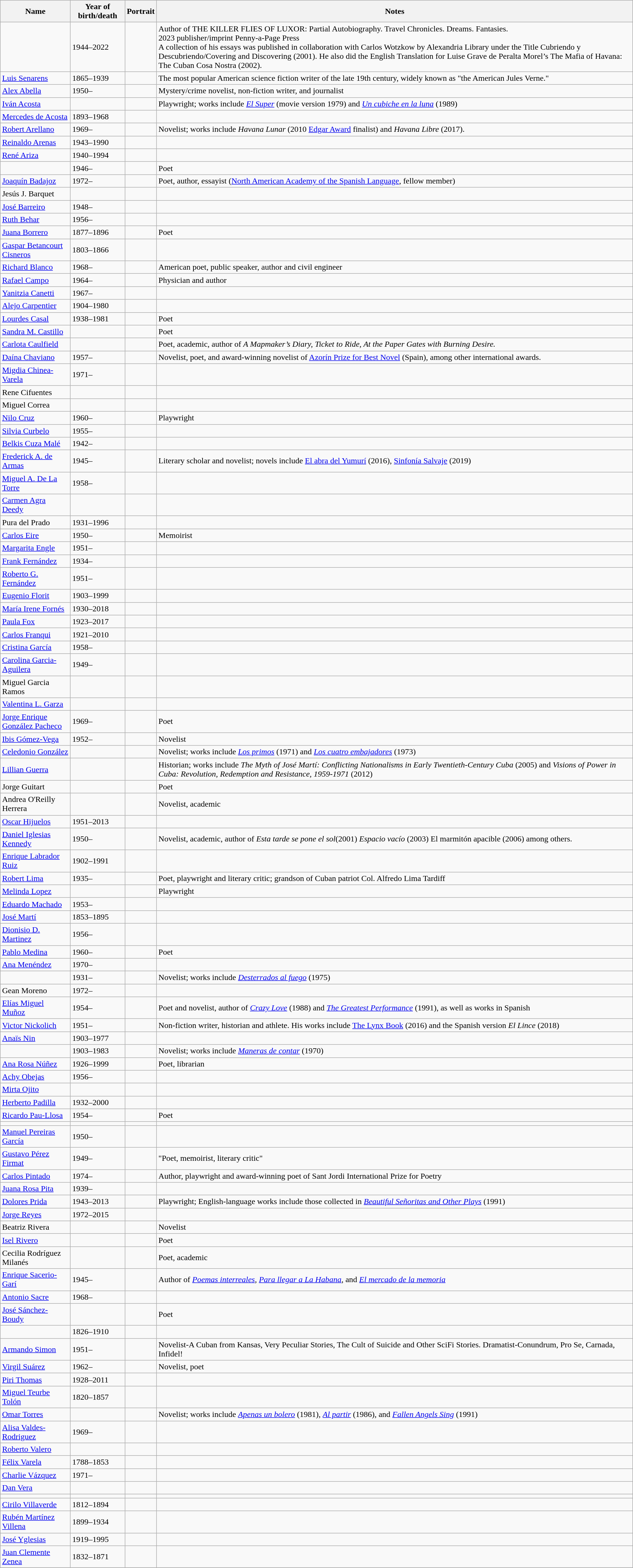<table class="wikitable sortable">
<tr>
<th>Name</th>
<th>Year of birth/death</th>
<th>Portrait</th>
<th>Notes</th>
</tr>
<tr>
<td></td>
<td>1944–2022</td>
<td></td>
<td>Author of THE KILLER FLIES OF LUXOR: Partial Autobiography. Travel Chronicles. Dreams. Fantasies.<br>2023 
publisher/imprint
Penny-a-Page Press<br>A collection of his essays was published in collaboration with Carlos Wotzkow by Alexandria Library under the Title Cubriendo y Descubriendo/Covering and Discovering (2001). He also did the English Translation for Luise Grave de Peralta Morel’s The Mafia of Havana: The Cuban  Cosa Nostra (2002).</td>
</tr>
<tr>
<td><a href='#'>Luis Senarens</a></td>
<td>1865–1939</td>
<td></td>
<td>The most popular American science fiction writer of the late 19th century, widely known as "the American Jules Verne."</td>
</tr>
<tr>
<td><a href='#'>Alex Abella</a></td>
<td>1950–</td>
<td></td>
<td>Mystery/crime novelist, non-fiction writer, and journalist</td>
</tr>
<tr>
<td><a href='#'>Iván Acosta</a></td>
<td></td>
<td></td>
<td>Playwright; works include <em><a href='#'>El Super</a></em> (movie version 1979) and <em><a href='#'>Un cubiche en la luna</a></em> (1989)</td>
</tr>
<tr>
<td><a href='#'>Mercedes de Acosta</a></td>
<td>1893–1968</td>
<td></td>
<td></td>
</tr>
<tr>
<td><a href='#'>Robert Arellano</a></td>
<td>1969–</td>
<td></td>
<td>Novelist; works include <em>Havana Lunar</em> (2010 <a href='#'>Edgar Award</a> finalist) and <em>Havana Libre</em> (2017).</td>
</tr>
<tr>
<td><a href='#'>Reinaldo Arenas</a></td>
<td>1943–1990</td>
<td></td>
<td></td>
</tr>
<tr>
<td><a href='#'>René Ariza</a></td>
<td>1940–1994</td>
<td></td>
<td></td>
</tr>
<tr>
<td></td>
<td>1946–</td>
<td></td>
<td>Poet</td>
</tr>
<tr>
<td><a href='#'>Joaquín Badajoz</a></td>
<td>1972–</td>
<td></td>
<td>Poet, author, essayist (<a href='#'>North American Academy of the Spanish Language</a>, fellow member)</td>
</tr>
<tr>
<td>Jesús J. Barquet</td>
<td></td>
<td></td>
<td></td>
</tr>
<tr>
<td><a href='#'>José Barreiro</a></td>
<td>1948–</td>
<td></td>
<td></td>
</tr>
<tr>
<td><a href='#'>Ruth Behar</a></td>
<td>1956–</td>
<td></td>
<td></td>
</tr>
<tr>
<td><a href='#'>Juana Borrero</a></td>
<td>1877–1896</td>
<td></td>
<td>Poet</td>
</tr>
<tr>
<td><a href='#'>Gaspar Betancourt Cisneros</a></td>
<td>1803–1866</td>
<td></td>
<td></td>
</tr>
<tr>
<td><a href='#'>Richard Blanco</a></td>
<td>1968–</td>
<td></td>
<td>American poet, public speaker, author and civil engineer</td>
</tr>
<tr>
<td><a href='#'>Rafael Campo</a></td>
<td>1964–</td>
<td></td>
<td>Physician and author</td>
</tr>
<tr>
<td><a href='#'>Yanitzia Canetti</a></td>
<td>1967–</td>
<td></td>
<td></td>
</tr>
<tr>
<td><a href='#'>Alejo Carpentier</a></td>
<td>1904–1980</td>
<td></td>
<td></td>
</tr>
<tr>
<td><a href='#'>Lourdes Casal</a></td>
<td>1938–1981</td>
<td></td>
<td>Poet</td>
</tr>
<tr>
<td><a href='#'>Sandra M. Castillo</a></td>
<td></td>
<td></td>
<td>Poet</td>
</tr>
<tr>
<td><a href='#'>Carlota Caulfield</a></td>
<td></td>
<td></td>
<td>Poet, academic, author of <em>A Mapmaker’s Diary, Ticket to Ride, At the Paper Gates with Burning Desire.</em></td>
</tr>
<tr>
<td><a href='#'>Daína Chaviano</a></td>
<td>1957–</td>
<td></td>
<td>Novelist, poet, and award-winning novelist of <a href='#'>Azorín Prize for Best Novel</a> (Spain), among other international awards.</td>
</tr>
<tr>
<td><a href='#'>Migdia Chinea-Varela</a></td>
<td>1971–</td>
<td></td>
<td></td>
</tr>
<tr>
<td>Rene Cifuentes</td>
<td></td>
<td></td>
<td></td>
</tr>
<tr>
<td>Miguel Correa</td>
<td></td>
<td></td>
<td></td>
</tr>
<tr>
<td><a href='#'>Nilo Cruz</a></td>
<td>1960–</td>
<td></td>
<td>Playwright</td>
</tr>
<tr>
<td><a href='#'>Silvia Curbelo</a></td>
<td>1955– </td>
<td></td>
<td></td>
</tr>
<tr>
<td><a href='#'>Belkis Cuza Malé</a></td>
<td>1942–</td>
<td></td>
<td></td>
</tr>
<tr>
<td><a href='#'>Frederick A. de Armas</a></td>
<td>1945–</td>
<td></td>
<td>Literary scholar and novelist; novels include <a href='#'>El abra del Yumurí</a> (2016), <a href='#'>Sinfonía Salvaje</a> (2019)</td>
</tr>
<tr>
<td><a href='#'>Miguel A. De La Torre</a></td>
<td>1958–</td>
<td></td>
<td></td>
</tr>
<tr>
<td><a href='#'>Carmen Agra Deedy</a></td>
<td></td>
<td></td>
<td></td>
</tr>
<tr>
<td>Pura del Prado</td>
<td>1931–1996</td>
<td></td>
<td></td>
</tr>
<tr>
<td><a href='#'>Carlos Eire</a></td>
<td>1950–</td>
<td></td>
<td>Memoirist</td>
</tr>
<tr>
<td><a href='#'>Margarita Engle</a></td>
<td>1951–</td>
<td></td>
<td></td>
</tr>
<tr>
<td><a href='#'>Frank Fernández</a></td>
<td>1934–</td>
<td></td>
<td></td>
</tr>
<tr>
<td><a href='#'>Roberto G. Fernández</a></td>
<td>1951–</td>
<td></td>
<td></td>
</tr>
<tr>
<td><a href='#'>Eugenio Florit</a></td>
<td>1903–1999</td>
<td></td>
<td></td>
</tr>
<tr>
<td><a href='#'>María Irene Fornés</a></td>
<td>1930–2018</td>
<td></td>
<td></td>
</tr>
<tr>
<td><a href='#'>Paula Fox</a></td>
<td>1923–2017</td>
<td></td>
<td></td>
</tr>
<tr>
<td><a href='#'>Carlos Franqui</a></td>
<td>1921–2010</td>
<td></td>
<td></td>
</tr>
<tr>
<td><a href='#'>Cristina García</a></td>
<td>1958–</td>
<td></td>
<td></td>
</tr>
<tr>
<td><a href='#'>Carolina Garcia-Aguilera</a></td>
<td>1949–</td>
<td></td>
<td></td>
</tr>
<tr>
<td>Miguel Garcia Ramos</td>
<td></td>
<td></td>
<td></td>
</tr>
<tr>
<td><a href='#'>Valentina L. Garza</a></td>
<td></td>
<td></td>
<td></td>
</tr>
<tr>
<td><a href='#'>Jorge Enrique González Pacheco</a></td>
<td>1969–</td>
<td></td>
<td>Poet</td>
</tr>
<tr>
<td><a href='#'>Ibis Gómez-Vega</a></td>
<td>1952–</td>
<td></td>
<td>Novelist</td>
</tr>
<tr>
<td><a href='#'>Celedonio González</a></td>
<td></td>
<td></td>
<td>Novelist; works include <em><a href='#'>Los primos</a></em> (1971) and <em><a href='#'>Los cuatro embajadores</a></em> (1973)</td>
</tr>
<tr>
<td><a href='#'>Lillian Guerra</a></td>
<td></td>
<td></td>
<td>Historian; works include <em>The Myth of José Martí: Conflicting Nationalisms in Early Twentieth-Century Cuba</em> (2005) and <em>Visions of Power in Cuba: Revolution, Redemption and Resistance, 1959-1971</em> (2012)</td>
</tr>
<tr>
<td>Jorge Guitart</td>
<td></td>
<td></td>
<td>Poet</td>
</tr>
<tr>
<td>Andrea O'Reilly Herrera</td>
<td></td>
<td></td>
<td>Novelist, academic </td>
</tr>
<tr>
<td><a href='#'>Oscar Hijuelos</a></td>
<td>1951–2013</td>
<td></td>
<td></td>
</tr>
<tr>
<td><a href='#'>Daniel Iglesias Kennedy</a></td>
<td>1950–</td>
<td></td>
<td>Novelist, academic, author of <em>Esta tarde se pone el sol</em>(2001) <em>Espacio vacío</em> (2003) El marmitón apacible (2006) among others.</td>
</tr>
<tr>
<td><a href='#'>Enrique Labrador Ruiz</a></td>
<td>1902–1991</td>
<td></td>
<td></td>
</tr>
<tr>
<td><a href='#'>Robert Lima</a></td>
<td>1935–</td>
<td></td>
<td>Poet, playwright and literary critic; grandson of Cuban patriot Col. Alfredo Lima Tardiff</td>
</tr>
<tr>
<td><a href='#'>Melinda Lopez</a></td>
<td></td>
<td></td>
<td>Playwright</td>
</tr>
<tr>
<td><a href='#'>Eduardo Machado</a></td>
<td>1953–</td>
<td></td>
<td></td>
</tr>
<tr>
<td><a href='#'>José Martí</a></td>
<td>1853–1895</td>
<td></td>
<td></td>
</tr>
<tr>
<td><a href='#'>Dionisio D. Martinez</a></td>
<td>1956–</td>
<td></td>
<td></td>
</tr>
<tr>
<td><a href='#'>Pablo Medina</a></td>
<td>1960–</td>
<td></td>
<td>Poet</td>
</tr>
<tr>
<td><a href='#'>Ana Menéndez</a></td>
<td>1970–</td>
<td></td>
<td></td>
</tr>
<tr>
<td></td>
<td>1931–</td>
<td></td>
<td>Novelist; works include <em><a href='#'>Desterrados al fuego</a></em> (1975)</td>
</tr>
<tr>
<td>Gean Moreno</td>
<td>1972– </td>
<td></td>
<td></td>
</tr>
<tr>
<td><a href='#'>Elías Miguel Muñoz</a></td>
<td>1954– </td>
<td></td>
<td>Poet and novelist, author of <em><a href='#'>Crazy Love</a></em> (1988) and <em><a href='#'>The Greatest Performance</a></em> (1991), as well as works in Spanish</td>
</tr>
<tr>
<td><a href='#'>Victor Nickolich</a></td>
<td>1951–</td>
<td></td>
<td>Non-fiction writer, historian and athlete. His works include <a href='#'>The Lynx Book</a> (2016) and the Spanish version <em> El Lince </em> (2018)</td>
</tr>
<tr>
<td><a href='#'>Anaïs Nin</a></td>
<td>1903–1977</td>
<td></td>
<td></td>
</tr>
<tr>
<td></td>
<td>1903–1983</td>
<td></td>
<td>Novelist; works include <em><a href='#'>Maneras de contar</a></em> (1970)</td>
</tr>
<tr>
<td><a href='#'>Ana Rosa Núñez</a></td>
<td>1926–1999</td>
<td></td>
<td>Poet, librarian</td>
</tr>
<tr>
<td><a href='#'>Achy Obejas</a></td>
<td>1956–</td>
<td></td>
<td></td>
</tr>
<tr>
<td><a href='#'>Mirta Ojito</a></td>
<td></td>
<td></td>
<td></td>
</tr>
<tr>
<td><a href='#'>Herberto Padilla</a></td>
<td>1932–2000</td>
<td></td>
<td></td>
</tr>
<tr>
<td><a href='#'>Ricardo Pau-Llosa</a></td>
<td>1954–</td>
<td></td>
<td>Poet</td>
</tr>
<tr>
<td></td>
<td></td>
<td></td>
<td></td>
</tr>
<tr>
<td><a href='#'>Manuel Pereiras García</a></td>
<td>1950–</td>
<td></td>
<td></td>
</tr>
<tr>
<td><a href='#'>Gustavo Pérez Firmat</a></td>
<td>1949–</td>
<td></td>
<td>"Poet, memoirist, literary critic"</td>
</tr>
<tr>
<td><a href='#'>Carlos Pintado</a></td>
<td>1974–</td>
<td></td>
<td>Author, playwright and award-winning poet of Sant Jordi International Prize for Poetry</td>
</tr>
<tr>
<td><a href='#'>Juana Rosa Pita</a></td>
<td>1939–</td>
<td></td>
<td></td>
</tr>
<tr>
<td><a href='#'>Dolores Prida</a></td>
<td>1943–2013</td>
<td></td>
<td>Playwright; English-language works include those collected in <em><a href='#'>Beautiful Señoritas and Other Plays</a></em> (1991)</td>
</tr>
<tr>
<td><a href='#'>Jorge Reyes</a></td>
<td>1972–2015</td>
<td></td>
<td></td>
</tr>
<tr>
<td>Beatriz Rivera</td>
<td></td>
<td></td>
<td>Novelist</td>
</tr>
<tr>
<td><a href='#'>Isel Rivero</a></td>
<td></td>
<td></td>
<td>Poet</td>
</tr>
<tr>
<td>Cecilia Rodríguez Milanés</td>
<td></td>
<td></td>
<td>Poet, academic </td>
</tr>
<tr>
<td><a href='#'>Enrique Sacerio-Garí</a></td>
<td>1945–</td>
<td></td>
<td>Author of <em><a href='#'>Poemas interreales</a></em>, <em><a href='#'>Para llegar a La Habana</a></em>, and <em><a href='#'>El mercado de la memoria</a></em></td>
</tr>
<tr>
<td><a href='#'>Antonio Sacre</a></td>
<td>1968–</td>
<td></td>
<td></td>
</tr>
<tr>
<td><a href='#'>José Sánchez-Boudy</a></td>
<td></td>
<td></td>
<td>Poet</td>
</tr>
<tr>
<td></td>
<td>1826–1910</td>
<td></td>
<td></td>
</tr>
<tr>
<td><a href='#'>Armando Simon</a></td>
<td>1951–</td>
<td></td>
<td>Novelist-A Cuban from Kansas, Very Peculiar Stories, The Cult of Suicide and Other SciFi Stories. Dramatist-Conundrum, Pro Se, Carnada, Infidel!</td>
</tr>
<tr>
<td><a href='#'>Virgil Suárez</a></td>
<td>1962–</td>
<td></td>
<td>Novelist, poet</td>
</tr>
<tr>
<td><a href='#'>Piri Thomas</a></td>
<td>1928–2011</td>
<td></td>
<td></td>
</tr>
<tr>
<td><a href='#'>Miguel Teurbe Tolón</a></td>
<td>1820–1857</td>
<td></td>
<td></td>
</tr>
<tr>
<td><a href='#'>Omar Torres</a></td>
<td></td>
<td></td>
<td>Novelist; works include <em><a href='#'>Apenas un bolero</a></em> (1981), <em><a href='#'>Al partir</a></em> (1986), and <em><a href='#'>Fallen Angels Sing</a></em> (1991)</td>
</tr>
<tr>
<td><a href='#'>Alisa Valdes-Rodriguez</a></td>
<td>1969–</td>
<td></td>
<td></td>
</tr>
<tr>
<td><a href='#'>Roberto Valero</a></td>
<td></td>
<td></td>
<td></td>
</tr>
<tr>
<td><a href='#'>Félix Varela</a></td>
<td>1788–1853</td>
<td></td>
<td></td>
</tr>
<tr>
<td><a href='#'>Charlie Vázquez</a></td>
<td>1971–</td>
<td></td>
<td></td>
</tr>
<tr>
<td><a href='#'>Dan Vera</a></td>
<td></td>
<td></td>
<td></td>
</tr>
<tr>
<td></td>
<td></td>
<td></td>
<td></td>
</tr>
<tr>
<td><a href='#'>Cirilo Villaverde</a></td>
<td>1812–1894</td>
<td></td>
<td></td>
</tr>
<tr>
<td><a href='#'>Rubén Martínez Villena</a></td>
<td>1899–1934</td>
<td></td>
<td></td>
</tr>
<tr>
<td><a href='#'>José Yglesias</a></td>
<td>1919–1995</td>
<td></td>
<td></td>
</tr>
<tr>
<td><a href='#'>Juan Clemente Zenea</a></td>
<td>1832–1871</td>
<td></td>
<td></td>
</tr>
<tr>
</tr>
</table>
